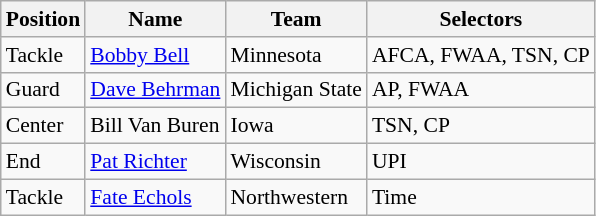<table class="wikitable" style="font-size: 90%">
<tr>
<th>Position</th>
<th>Name</th>
<th>Team</th>
<th>Selectors</th>
</tr>
<tr>
<td>Tackle</td>
<td><a href='#'>Bobby Bell</a></td>
<td>Minnesota</td>
<td>AFCA, FWAA, TSN, CP</td>
</tr>
<tr>
<td>Guard</td>
<td><a href='#'>Dave Behrman</a></td>
<td>Michigan State</td>
<td>AP, FWAA</td>
</tr>
<tr>
<td>Center</td>
<td>Bill Van Buren</td>
<td>Iowa</td>
<td>TSN, CP</td>
</tr>
<tr>
<td>End</td>
<td><a href='#'>Pat Richter</a></td>
<td>Wisconsin</td>
<td>UPI</td>
</tr>
<tr>
<td>Tackle</td>
<td><a href='#'>Fate Echols</a></td>
<td>Northwestern</td>
<td>Time</td>
</tr>
</table>
